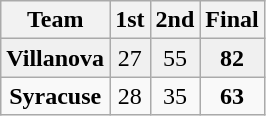<table class="wikitable">
<tr>
<th>Team</th>
<th>1st</th>
<th>2nd</th>
<th>Final</th>
</tr>
<tr style="text-align:center; background:#f0f0f0;">
<td><strong>Villanova</strong></td>
<td align=center>27</td>
<td align=center>55</td>
<td align=center><strong>82</strong></td>
</tr>
<tr style="text-align:center;">
<td><strong>Syracuse</strong></td>
<td align=center>28</td>
<td align=center>35</td>
<td align=center><strong>63</strong></td>
</tr>
</table>
